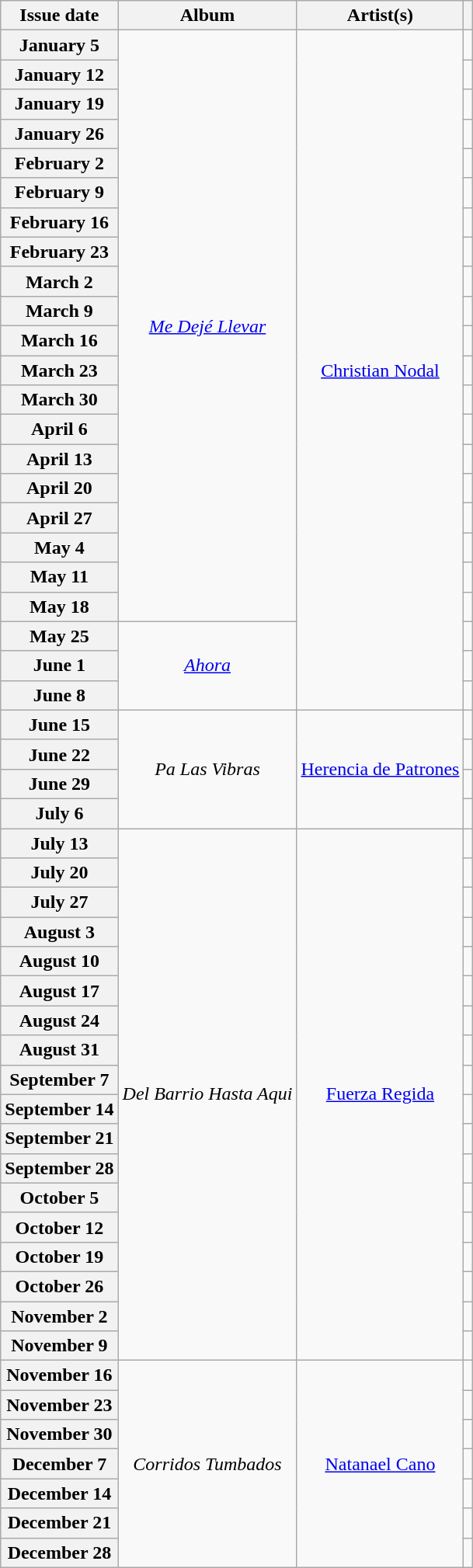<table class="wikitable plainrowheaders" style="text-align: center">
<tr>
<th>Issue date</th>
<th>Album</th>
<th>Artist(s)</th>
<th></th>
</tr>
<tr>
<th scope="row">January 5</th>
<td rowspan="20"><em><a href='#'>Me Dejé Llevar</a></em></td>
<td rowspan="23"><a href='#'>Christian Nodal</a></td>
<td></td>
</tr>
<tr>
<th scope="row">January 12</th>
<td></td>
</tr>
<tr>
<th scope="row">January 19</th>
<td></td>
</tr>
<tr>
<th scope="row">January 26</th>
<td></td>
</tr>
<tr>
<th scope="row">February 2</th>
<td></td>
</tr>
<tr>
<th scope="row">February 9</th>
<td></td>
</tr>
<tr>
<th scope="row">February 16</th>
<td></td>
</tr>
<tr>
<th scope="row">February 23</th>
<td></td>
</tr>
<tr>
<th scope="row">March 2</th>
<td></td>
</tr>
<tr>
<th scope="row">March 9</th>
<td></td>
</tr>
<tr>
<th scope="row">March 16</th>
<td></td>
</tr>
<tr>
<th scope="row">March 23</th>
<td></td>
</tr>
<tr>
<th scope="row">March 30</th>
<td></td>
</tr>
<tr>
<th scope="row">April 6</th>
<td></td>
</tr>
<tr>
<th scope="row">April 13</th>
<td></td>
</tr>
<tr>
<th scope="row">April 20</th>
<td></td>
</tr>
<tr>
<th scope="row">April 27</th>
<td></td>
</tr>
<tr>
<th scope="row">May 4</th>
<td></td>
</tr>
<tr>
<th scope="row">May 11</th>
<td></td>
</tr>
<tr>
<th scope="row">May 18</th>
<td></td>
</tr>
<tr>
<th scope="row">May 25</th>
<td rowspan="3"><em><a href='#'>Ahora</a></em></td>
<td></td>
</tr>
<tr>
<th scope="row">June 1</th>
<td></td>
</tr>
<tr>
<th scope="row">June 8</th>
<td></td>
</tr>
<tr>
<th scope="row">June 15</th>
<td rowspan="4"><em>Pa Las Vibras</em></td>
<td rowspan="4"><a href='#'>Herencia de Patrones</a></td>
<td></td>
</tr>
<tr>
<th scope="row">June 22</th>
<td></td>
</tr>
<tr>
<th scope="row">June 29</th>
<td></td>
</tr>
<tr>
<th scope="row">July 6</th>
<td></td>
</tr>
<tr>
<th scope="row">July 13</th>
<td rowspan="18"><em>Del Barrio Hasta Aqui</em></td>
<td rowspan="18"><a href='#'>Fuerza Regida</a></td>
<td></td>
</tr>
<tr>
<th scope="row">July 20</th>
<td></td>
</tr>
<tr>
<th scope="row">July 27</th>
<td></td>
</tr>
<tr>
<th scope="row">August 3</th>
<td></td>
</tr>
<tr>
<th scope="row">August 10</th>
<td></td>
</tr>
<tr>
<th scope="row">August 17</th>
<td></td>
</tr>
<tr>
<th scope="row">August 24</th>
<td></td>
</tr>
<tr>
<th scope="row">August 31</th>
<td></td>
</tr>
<tr>
<th scope="row">September 7</th>
<td></td>
</tr>
<tr>
<th scope="row">September 14</th>
<td></td>
</tr>
<tr>
<th scope="row">September 21</th>
<td></td>
</tr>
<tr>
<th scope="row">September 28</th>
<td></td>
</tr>
<tr>
<th scope="row">October 5</th>
<td></td>
</tr>
<tr>
<th scope="row">October 12</th>
<td></td>
</tr>
<tr>
<th scope="row">October 19</th>
<td></td>
</tr>
<tr>
<th scope="row">October 26</th>
<td></td>
</tr>
<tr>
<th scope="row">November 2</th>
<td></td>
</tr>
<tr>
<th scope="row">November 9</th>
<td></td>
</tr>
<tr>
<th scope="row">November 16</th>
<td rowspan="7"><em>Corridos Tumbados</em></td>
<td rowspan="7"><a href='#'>Natanael Cano</a></td>
<td></td>
</tr>
<tr>
<th scope="row">November 23</th>
<td></td>
</tr>
<tr>
<th scope="row">November 30</th>
<td></td>
</tr>
<tr>
<th scope="row">December 7</th>
<td></td>
</tr>
<tr>
<th scope="row">December 14</th>
<td></td>
</tr>
<tr>
<th scope="row">December 21</th>
<td></td>
</tr>
<tr>
<th scope="row">December 28</th>
<td></td>
</tr>
</table>
